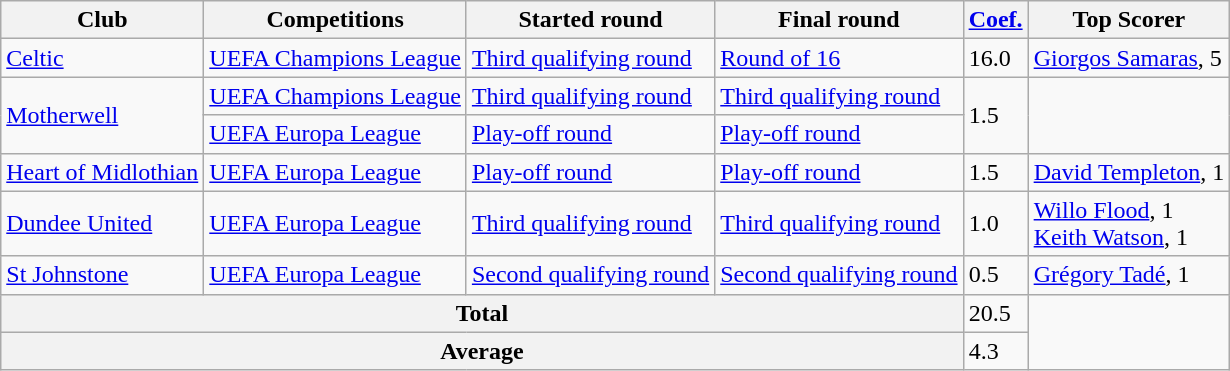<table class="wikitable">
<tr>
<th>Club</th>
<th>Competitions</th>
<th>Started round</th>
<th>Final round</th>
<th><a href='#'>Coef.</a></th>
<th>Top Scorer</th>
</tr>
<tr>
<td><a href='#'>Celtic</a></td>
<td><a href='#'>UEFA Champions League</a></td>
<td><a href='#'>Third qualifying round</a></td>
<td><a href='#'>Round of 16</a></td>
<td>16.0</td>
<td> <a href='#'>Giorgos Samaras</a>, 5</td>
</tr>
<tr>
<td rowspan=2><a href='#'>Motherwell</a></td>
<td><a href='#'>UEFA Champions League</a></td>
<td><a href='#'>Third qualifying round</a></td>
<td><a href='#'>Third qualifying round</a></td>
<td rowspan=2>1.5</td>
<td rowspan=2></td>
</tr>
<tr>
<td><a href='#'>UEFA Europa League</a></td>
<td><a href='#'>Play-off round</a></td>
<td><a href='#'>Play-off round</a></td>
</tr>
<tr>
<td><a href='#'>Heart of Midlothian</a></td>
<td><a href='#'>UEFA Europa League</a></td>
<td><a href='#'>Play-off round</a></td>
<td><a href='#'>Play-off round</a></td>
<td>1.5</td>
<td> <a href='#'>David Templeton</a>, 1</td>
</tr>
<tr>
<td><a href='#'>Dundee United</a></td>
<td><a href='#'>UEFA Europa League</a></td>
<td><a href='#'>Third qualifying round</a></td>
<td><a href='#'>Third qualifying round</a></td>
<td>1.0</td>
<td> <a href='#'>Willo Flood</a>, 1 <br>  <a href='#'>Keith Watson</a>, 1</td>
</tr>
<tr>
<td><a href='#'>St Johnstone</a></td>
<td><a href='#'>UEFA Europa League</a></td>
<td><a href='#'>Second qualifying round</a></td>
<td><a href='#'>Second qualifying round</a></td>
<td>0.5</td>
<td> <a href='#'>Grégory Tadé</a>, 1</td>
</tr>
<tr>
<th colspan=4>Total</th>
<td>20.5</td>
</tr>
<tr>
<th colspan=4>Average</th>
<td>4.3</td>
</tr>
</table>
